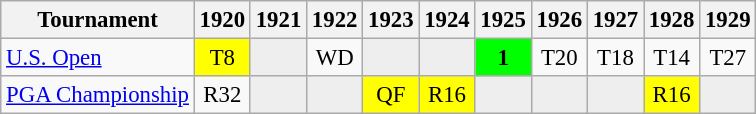<table class="wikitable" style="font-size:95%;text-align:center;">
<tr>
<th>Tournament</th>
<th>1920</th>
<th>1921</th>
<th>1922</th>
<th>1923</th>
<th>1924</th>
<th>1925</th>
<th>1926</th>
<th>1927</th>
<th>1928</th>
<th>1929</th>
</tr>
<tr>
<td align=left><a href='#'>U.S. Open</a></td>
<td style="background:yellow;">T8</td>
<td style="background:#eeeeee;"></td>
<td>WD</td>
<td style="background:#eeeeee;"></td>
<td style="background:#eeeeee;"></td>
<td style="background:lime;"><strong>1</strong></td>
<td>T20</td>
<td>T18</td>
<td>T14</td>
<td>T27</td>
</tr>
<tr>
<td align=left><a href='#'>PGA Championship</a></td>
<td>R32</td>
<td style="background:#eeeeee;"></td>
<td style="background:#eeeeee;"></td>
<td style="background:yellow;">QF</td>
<td style="background:yellow;">R16</td>
<td style="background:#eeeeee;"></td>
<td style="background:#eeeeee;"></td>
<td style="background:#eeeeee;"></td>
<td style="background:yellow;">R16</td>
<td style="background:#eeeeee;"></td>
</tr>
</table>
